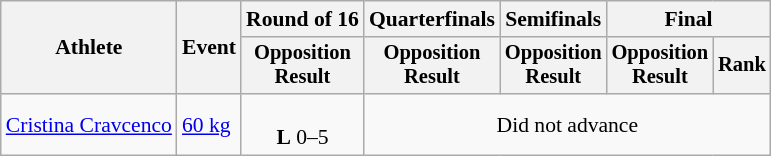<table class="wikitable" style="text-align:center; font-size:90%">
<tr>
<th rowspan=2>Athlete</th>
<th rowspan=2>Event</th>
<th>Round of 16</th>
<th>Quarterfinals</th>
<th>Semifinals</th>
<th colspan=2>Final</th>
</tr>
<tr style="font-size:95%">
<th>Opposition<br>Result</th>
<th>Opposition<br>Result</th>
<th>Opposition<br>Result</th>
<th>Opposition<br>Result</th>
<th>Rank</th>
</tr>
<tr>
<td align=left><a href='#'>Cristina Cravcenco</a></td>
<td align=left><a href='#'>60 kg</a></td>
<td><br> <strong>L</strong> 0–5</td>
<td colspan=4>Did not advance</td>
</tr>
</table>
